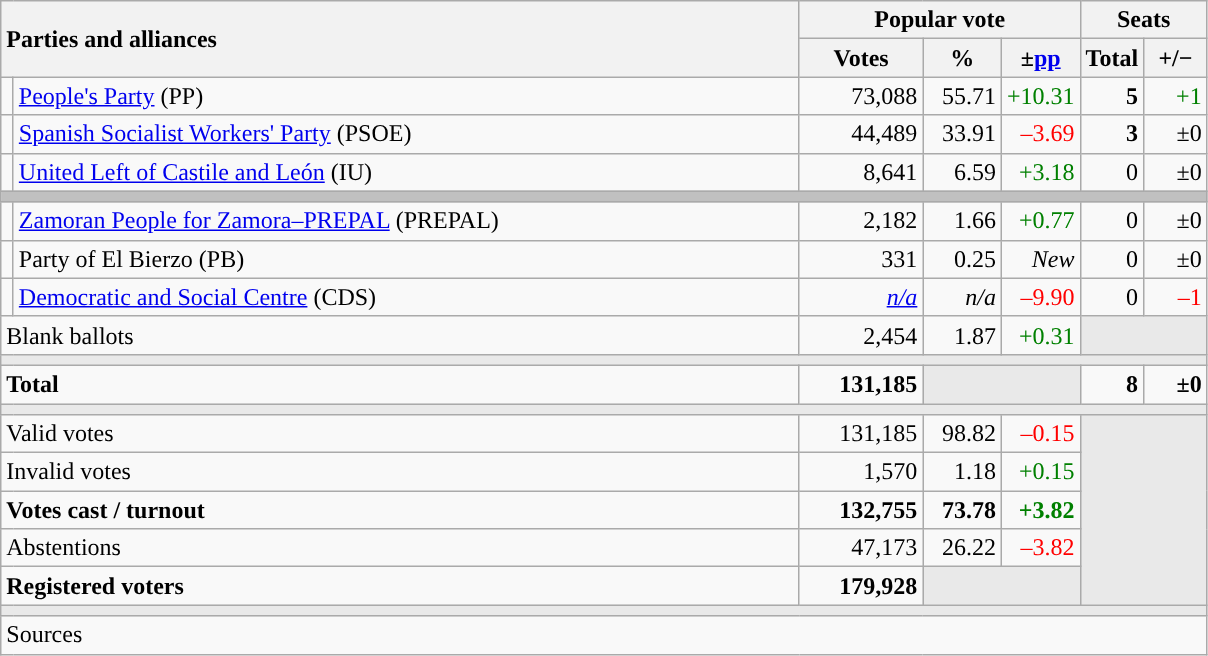<table class="wikitable" style="text-align:right;">
<tr>
<th style="text-align:left;" rowspan="2" colspan="2" width="525">Parties and alliances</th>
<th colspan="3">Popular vote</th>
<th colspan="2">Seats</th>
</tr>
<tr>
<th width="75">Votes</th>
<th width="45">%</th>
<th width="45">±<a href='#'>pp</a></th>
<th width="35">Total</th>
<th width="35">+/−</th>
</tr>
<tr>
<td width="1" style="color:inherit;background:"></td>
<td align="left"><a href='#'>People's Party</a> (PP)</td>
<td>73,088</td>
<td>55.71</td>
<td style="color:green;">+10.31</td>
<td><strong>5</strong></td>
<td style="color:green;">+1</td>
</tr>
<tr>
<td style="color:inherit;background:"></td>
<td align="left"><a href='#'>Spanish Socialist Workers' Party</a> (PSOE)</td>
<td>44,489</td>
<td>33.91</td>
<td style="color:red;">–3.69</td>
<td><strong>3</strong></td>
<td>±0</td>
</tr>
<tr>
<td style="color:inherit;background:"></td>
<td align="left"><a href='#'>United Left of Castile and León</a> (IU)</td>
<td>8,641</td>
<td>6.59</td>
<td style="color:green;">+3.18</td>
<td>0</td>
<td>±0</td>
</tr>
<tr>
<td colspan="7" bgcolor="#C0C0C0"></td>
</tr>
<tr>
<td style="color:inherit;background:"></td>
<td align="left"><a href='#'>Zamoran People for Zamora–PREPAL</a> (PREPAL)</td>
<td>2,182</td>
<td>1.66</td>
<td style="color:green;">+0.77</td>
<td>0</td>
<td>±0</td>
</tr>
<tr>
<td style="color:inherit;background:"></td>
<td align="left">Party of El Bierzo (PB)</td>
<td>331</td>
<td>0.25</td>
<td><em>New</em></td>
<td>0</td>
<td>±0</td>
</tr>
<tr>
<td style="color:inherit;background:"></td>
<td align="left"><a href='#'>Democratic and Social Centre</a> (CDS)</td>
<td><em><a href='#'>n/a</a></em></td>
<td><em>n/a</em></td>
<td style="color:red;">–9.90</td>
<td>0</td>
<td style="color:red;">–1</td>
</tr>
<tr>
<td align="left" colspan="2">Blank ballots</td>
<td>2,454</td>
<td>1.87</td>
<td style="color:green;">+0.31</td>
<td bgcolor="#E9E9E9" colspan="2"></td>
</tr>
<tr>
<td colspan="7" bgcolor="#E9E9E9"></td>
</tr>
<tr style="font-weight:bold;">
<td align="left" colspan="2">Total</td>
<td>131,185</td>
<td bgcolor="#E9E9E9" colspan="2"></td>
<td>8</td>
<td>±0</td>
</tr>
<tr>
<td colspan="7" bgcolor="#E9E9E9"></td>
</tr>
<tr>
<td align="left" colspan="2">Valid votes</td>
<td>131,185</td>
<td>98.82</td>
<td style="color:red;">–0.15</td>
<td bgcolor="#E9E9E9" colspan="2" rowspan="5"></td>
</tr>
<tr>
<td align="left" colspan="2">Invalid votes</td>
<td>1,570</td>
<td>1.18</td>
<td style="color:green;">+0.15</td>
</tr>
<tr style="font-weight:bold;">
<td align="left" colspan="2">Votes cast / turnout</td>
<td>132,755</td>
<td>73.78</td>
<td style="color:green;">+3.82</td>
</tr>
<tr>
<td align="left" colspan="2">Abstentions</td>
<td>47,173</td>
<td>26.22</td>
<td style="color:red;">–3.82</td>
</tr>
<tr style="font-weight:bold;">
<td align="left" colspan="2">Registered voters</td>
<td>179,928</td>
<td bgcolor="#E9E9E9" colspan="2"></td>
</tr>
<tr>
<td colspan="7" bgcolor="#E9E9E9"></td>
</tr>
<tr>
<td align="left" colspan="7">Sources</td>
</tr>
</table>
